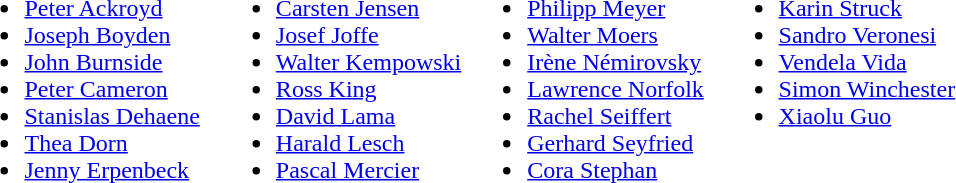<table>
<tr>
<td ! width="25%" valign="top"><br><ul><li><a href='#'>Peter Ackroyd</a></li><li><a href='#'>Joseph Boyden</a></li><li><a href='#'>John Burnside</a></li><li><a href='#'>Peter Cameron</a></li><li><a href='#'>Stanislas Dehaene</a></li><li><a href='#'>Thea Dorn</a></li><li><a href='#'>Jenny Erpenbeck</a></li></ul></td>
<td ! width="25%" valign="top"><br><ul><li><a href='#'>Carsten Jensen</a></li><li><a href='#'>Josef Joffe</a></li><li><a href='#'>Walter Kempowski</a></li><li><a href='#'>Ross King</a></li><li><a href='#'>David Lama</a></li><li><a href='#'>Harald Lesch</a></li><li><a href='#'>Pascal Mercier</a></li></ul></td>
<td ! width="25%" valign="top"><br><ul><li><a href='#'>Philipp Meyer</a></li><li><a href='#'>Walter Moers</a></li><li><a href='#'>Irène Némirovsky</a></li><li><a href='#'>Lawrence Norfolk</a></li><li><a href='#'>Rachel Seiffert</a></li><li><a href='#'>Gerhard Seyfried</a></li><li><a href='#'>Cora Stephan</a></li></ul></td>
<td ! width="25%" valign="top"><br><ul><li><a href='#'>Karin Struck</a></li><li><a href='#'>Sandro Veronesi</a></li><li><a href='#'>Vendela Vida</a></li><li><a href='#'>Simon Winchester</a></li><li><a href='#'>Xiaolu Guo</a></li></ul></td>
</tr>
</table>
